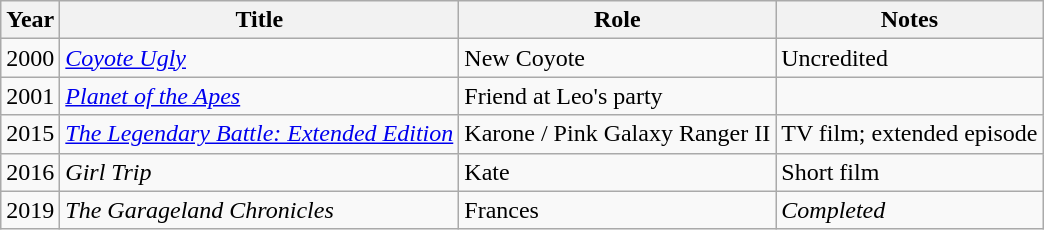<table class="wikitable sortable">
<tr>
<th>Year</th>
<th>Title</th>
<th>Role</th>
<th class="unsortable">Notes</th>
</tr>
<tr>
<td>2000</td>
<td><em><a href='#'>Coyote Ugly</a></em></td>
<td>New Coyote</td>
<td>Uncredited</td>
</tr>
<tr>
<td>2001</td>
<td><em><a href='#'>Planet of the Apes</a></em></td>
<td>Friend at Leo's party</td>
<td></td>
</tr>
<tr>
<td>2015</td>
<td><em><a href='#'>The Legendary Battle: Extended Edition</a></em></td>
<td>Karone / Pink Galaxy Ranger II</td>
<td>TV film; extended episode</td>
</tr>
<tr>
<td>2016</td>
<td><em>Girl Trip</em></td>
<td>Kate</td>
<td>Short film</td>
</tr>
<tr>
<td>2019</td>
<td><em>The Garageland Chronicles</em></td>
<td>Frances</td>
<td><em>Completed</em></td>
</tr>
</table>
